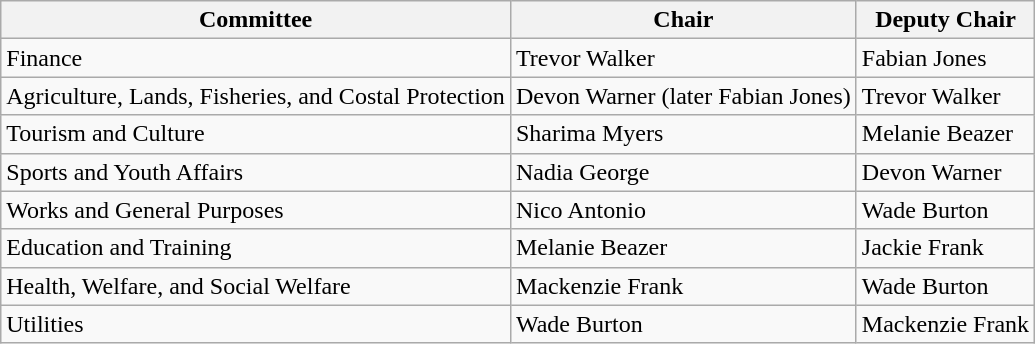<table class="wikitable">
<tr>
<th>Committee</th>
<th>Chair</th>
<th>Deputy Chair</th>
</tr>
<tr>
<td>Finance</td>
<td>Trevor Walker</td>
<td>Fabian Jones</td>
</tr>
<tr>
<td>Agriculture, Lands, Fisheries, and Costal Protection</td>
<td>Devon Warner (later Fabian Jones)</td>
<td>Trevor Walker</td>
</tr>
<tr>
<td>Tourism and Culture</td>
<td>Sharima Myers</td>
<td>Melanie Beazer</td>
</tr>
<tr>
<td>Sports and Youth Affairs</td>
<td>Nadia George</td>
<td>Devon Warner</td>
</tr>
<tr>
<td>Works and General Purposes</td>
<td>Nico Antonio</td>
<td>Wade Burton</td>
</tr>
<tr>
<td>Education and Training</td>
<td>Melanie Beazer</td>
<td>Jackie Frank</td>
</tr>
<tr>
<td>Health, Welfare, and Social Welfare</td>
<td>Mackenzie Frank</td>
<td>Wade Burton</td>
</tr>
<tr>
<td>Utilities</td>
<td>Wade Burton</td>
<td>Mackenzie Frank</td>
</tr>
</table>
